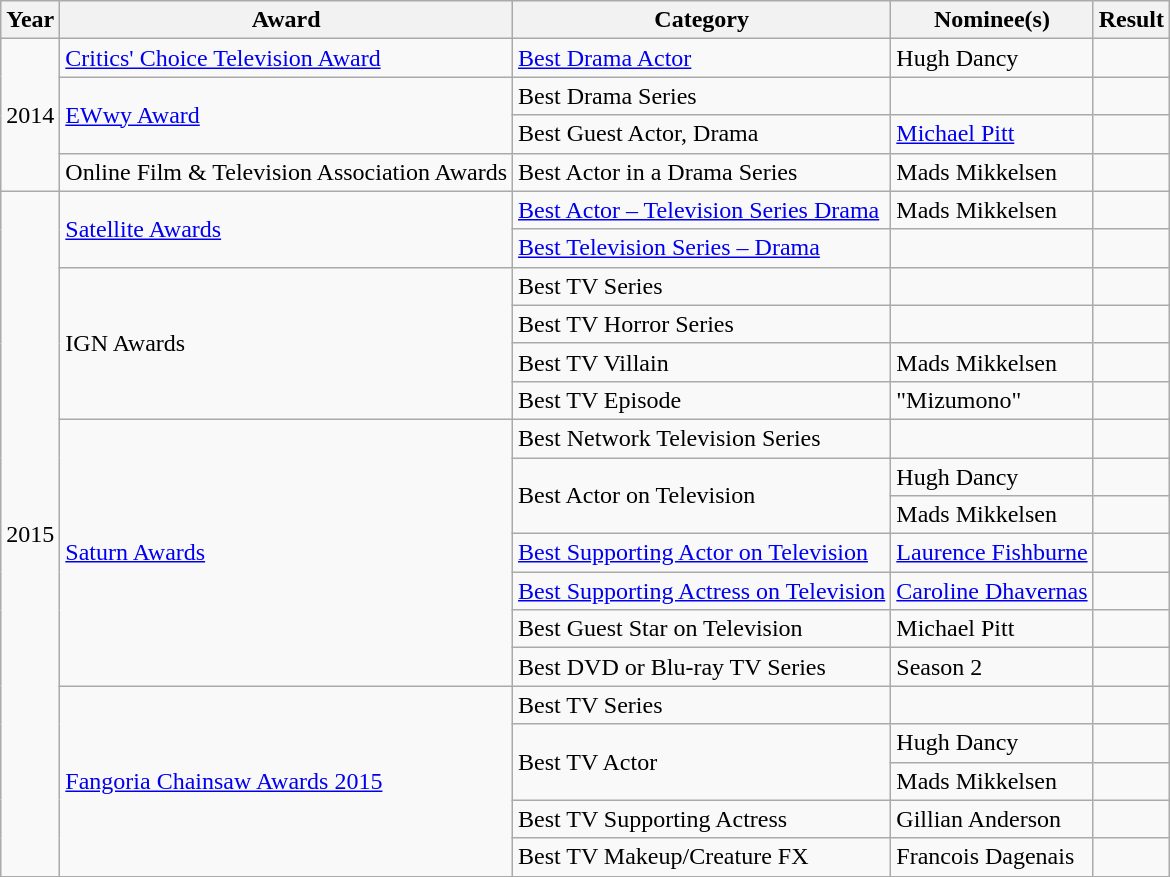<table class="wikitable sortable">
<tr>
<th>Year</th>
<th>Award</th>
<th>Category</th>
<th>Nominee(s)</th>
<th>Result</th>
</tr>
<tr>
<td rowspan="4">2014</td>
<td><a href='#'>Critics' Choice Television Award</a></td>
<td><a href='#'>Best Drama Actor</a></td>
<td>Hugh Dancy</td>
<td></td>
</tr>
<tr>
<td rowspan="2"><a href='#'>EWwy Award</a></td>
<td>Best Drama Series</td>
<td></td>
<td></td>
</tr>
<tr>
<td>Best Guest Actor, Drama</td>
<td><a href='#'>Michael Pitt</a></td>
<td></td>
</tr>
<tr>
<td>Online Film & Television Association Awards</td>
<td>Best Actor in a Drama Series</td>
<td>Mads Mikkelsen</td>
<td></td>
</tr>
<tr>
<td rowspan="18">2015</td>
<td rowspan="2"><a href='#'>Satellite Awards</a></td>
<td><a href='#'>Best Actor – Television Series Drama</a></td>
<td>Mads Mikkelsen</td>
<td></td>
</tr>
<tr>
<td><a href='#'>Best Television Series – Drama</a></td>
<td></td>
<td></td>
</tr>
<tr>
<td rowspan="4">IGN Awards</td>
<td>Best TV Series</td>
<td></td>
<td></td>
</tr>
<tr>
<td>Best TV Horror Series</td>
<td></td>
<td></td>
</tr>
<tr>
<td>Best TV Villain</td>
<td>Mads Mikkelsen</td>
<td></td>
</tr>
<tr>
<td>Best TV Episode</td>
<td>"Mizumono"</td>
<td></td>
</tr>
<tr>
<td rowspan="7"><a href='#'>Saturn Awards</a></td>
<td>Best Network Television Series</td>
<td></td>
<td></td>
</tr>
<tr>
<td rowspan="2">Best Actor on Television</td>
<td>Hugh Dancy</td>
<td></td>
</tr>
<tr>
<td>Mads Mikkelsen</td>
<td></td>
</tr>
<tr>
<td><a href='#'>Best Supporting Actor on Television</a></td>
<td><a href='#'>Laurence Fishburne</a></td>
<td></td>
</tr>
<tr>
<td><a href='#'>Best Supporting Actress on Television</a></td>
<td><a href='#'>Caroline Dhavernas</a></td>
<td></td>
</tr>
<tr>
<td>Best Guest Star on Television</td>
<td>Michael Pitt</td>
<td></td>
</tr>
<tr>
<td>Best DVD or Blu-ray TV Series</td>
<td>Season 2</td>
<td></td>
</tr>
<tr>
<td rowspan="5"><a href='#'>Fangoria Chainsaw Awards 2015</a></td>
<td>Best TV Series</td>
<td></td>
<td></td>
</tr>
<tr>
<td rowspan="2">Best TV Actor</td>
<td>Hugh Dancy</td>
<td></td>
</tr>
<tr>
<td>Mads Mikkelsen</td>
<td></td>
</tr>
<tr>
<td>Best TV Supporting Actress</td>
<td>Gillian Anderson</td>
<td></td>
</tr>
<tr>
<td>Best TV Makeup/Creature FX</td>
<td>Francois Dagenais</td>
<td></td>
</tr>
</table>
